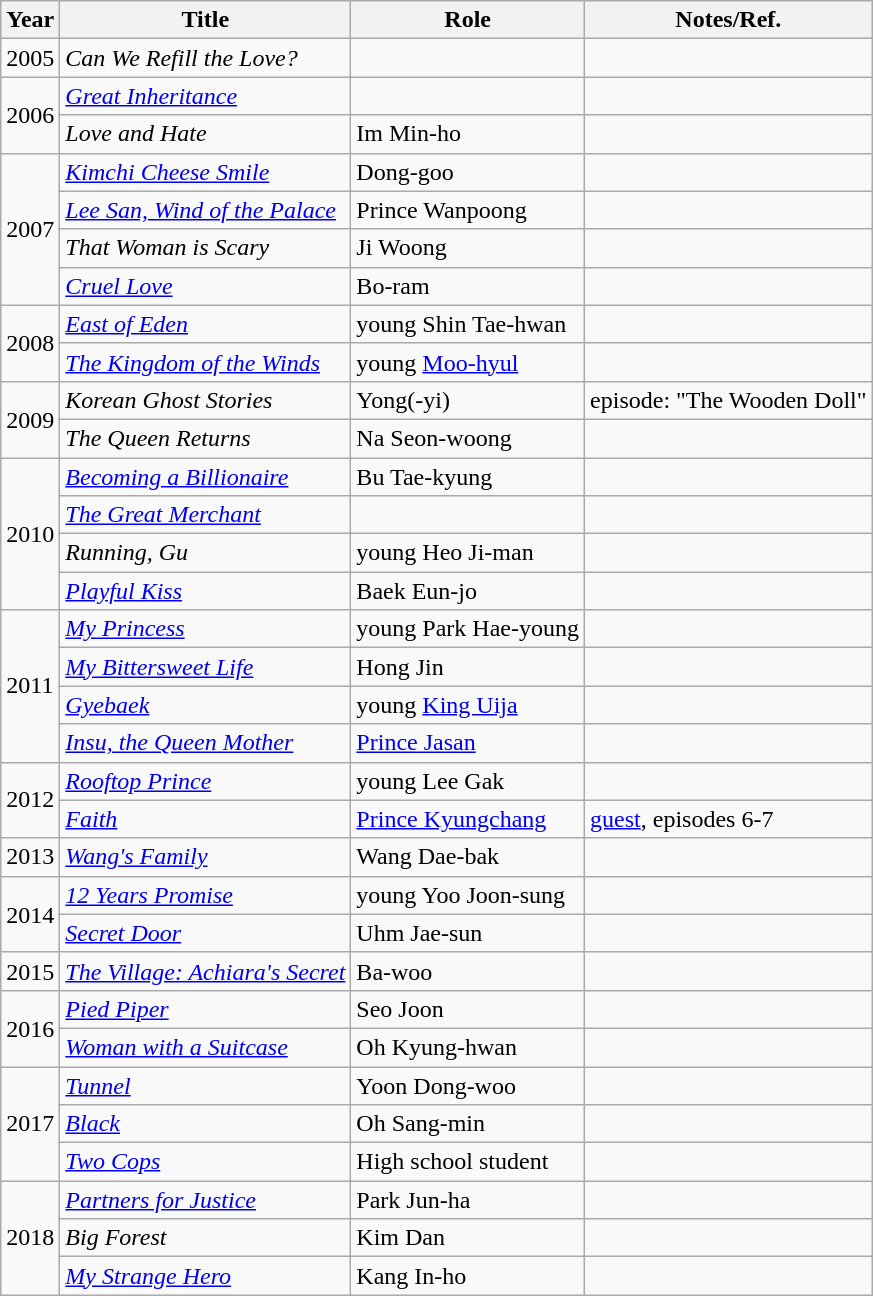<table class="wikitable">
<tr>
<th>Year</th>
<th>Title</th>
<th>Role</th>
<th>Notes/Ref.</th>
</tr>
<tr>
<td>2005</td>
<td><em>Can We Refill the Love?</em></td>
<td></td>
<td></td>
</tr>
<tr>
<td rowspan=2>2006</td>
<td><em><a href='#'>Great Inheritance</a></em></td>
<td></td>
<td></td>
</tr>
<tr>
<td><em>Love and Hate</em></td>
<td>Im Min-ho</td>
<td></td>
</tr>
<tr>
<td rowspan=4>2007</td>
<td><em><a href='#'>Kimchi Cheese Smile</a></em></td>
<td>Dong-goo</td>
<td></td>
</tr>
<tr>
<td><em><a href='#'>Lee San, Wind of the Palace</a></em></td>
<td>Prince Wanpoong</td>
<td></td>
</tr>
<tr>
<td><em>That Woman is Scary</em></td>
<td>Ji Woong</td>
<td></td>
</tr>
<tr>
<td><em><a href='#'>Cruel Love</a></em></td>
<td>Bo-ram</td>
<td></td>
</tr>
<tr>
<td rowspan=2>2008</td>
<td><em><a href='#'>East of Eden</a></em></td>
<td>young Shin Tae-hwan</td>
<td></td>
</tr>
<tr>
<td><em><a href='#'>The Kingdom of the Winds</a></em></td>
<td>young <a href='#'>Moo-hyul</a></td>
<td></td>
</tr>
<tr>
<td rowspan=2>2009</td>
<td><em>Korean Ghost Stories</em></td>
<td>Yong(-yi)</td>
<td>episode: "The Wooden Doll"</td>
</tr>
<tr>
<td><em>The Queen Returns</em></td>
<td>Na Seon-woong</td>
<td></td>
</tr>
<tr>
<td rowspan=4>2010</td>
<td><em><a href='#'>Becoming a Billionaire</a></em></td>
<td>Bu Tae-kyung</td>
<td></td>
</tr>
<tr>
<td><em><a href='#'>The Great Merchant</a></em></td>
<td></td>
<td></td>
</tr>
<tr>
<td><em>Running, Gu</em></td>
<td>young Heo Ji-man</td>
<td></td>
</tr>
<tr>
<td><em><a href='#'>Playful Kiss</a></em></td>
<td>Baek Eun-jo</td>
<td></td>
</tr>
<tr>
<td rowspan=4>2011</td>
<td><em><a href='#'>My Princess</a></em></td>
<td>young Park Hae-young</td>
<td></td>
</tr>
<tr>
<td><em><a href='#'>My Bittersweet Life</a></em></td>
<td>Hong Jin</td>
<td></td>
</tr>
<tr>
<td><em><a href='#'>Gyebaek</a></em></td>
<td>young <a href='#'>King Uija</a></td>
<td></td>
</tr>
<tr>
<td><em><a href='#'>Insu, the Queen Mother</a></em></td>
<td><a href='#'>Prince Jasan</a></td>
<td></td>
</tr>
<tr>
<td rowspan=2>2012</td>
<td><em><a href='#'>Rooftop Prince</a></em></td>
<td>young Lee Gak</td>
<td></td>
</tr>
<tr>
<td><em><a href='#'>Faith</a></em></td>
<td><a href='#'>Prince Kyungchang</a></td>
<td><a href='#'>guest</a>, episodes 6-7</td>
</tr>
<tr>
<td>2013</td>
<td><em><a href='#'>Wang's Family</a></em></td>
<td>Wang Dae-bak</td>
<td></td>
</tr>
<tr>
<td rowspan=2>2014</td>
<td><em><a href='#'>12 Years Promise</a></em></td>
<td>young Yoo Joon-sung</td>
<td></td>
</tr>
<tr>
<td><em><a href='#'>Secret Door</a></em></td>
<td>Uhm Jae-sun</td>
<td></td>
</tr>
<tr>
<td>2015</td>
<td><em><a href='#'>The Village: Achiara's Secret</a></em></td>
<td>Ba-woo</td>
<td></td>
</tr>
<tr>
<td rowspan=2>2016</td>
<td><em><a href='#'>Pied Piper</a></em></td>
<td>Seo Joon</td>
<td></td>
</tr>
<tr>
<td><em><a href='#'>Woman with a Suitcase</a></em></td>
<td>Oh Kyung-hwan</td>
<td></td>
</tr>
<tr>
<td rowspan=3>2017</td>
<td><em><a href='#'>Tunnel</a></em></td>
<td>Yoon Dong-woo</td>
<td></td>
</tr>
<tr>
<td><em><a href='#'>Black</a></em></td>
<td>Oh Sang-min</td>
<td></td>
</tr>
<tr>
<td><em><a href='#'>Two Cops</a></em></td>
<td>High school student</td>
<td></td>
</tr>
<tr>
<td rowspan=3>2018</td>
<td><em><a href='#'>Partners for Justice</a></em></td>
<td>Park Jun-ha</td>
<td></td>
</tr>
<tr>
<td><em>Big Forest</em></td>
<td>Kim Dan</td>
<td></td>
</tr>
<tr>
<td><em><a href='#'>My Strange Hero</a></em></td>
<td>Kang In-ho</td>
<td></td>
</tr>
</table>
